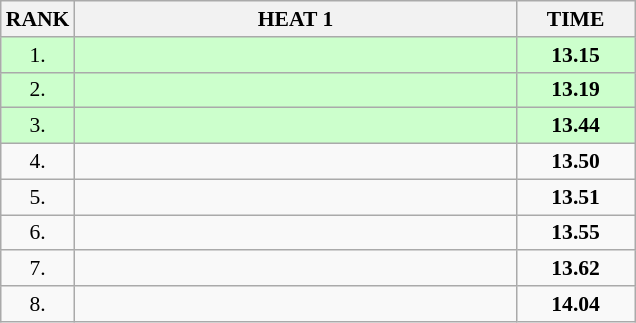<table class="wikitable" style="border-collapse: collapse; font-size: 90%;">
<tr>
<th>RANK</th>
<th style="width: 20em">HEAT 1</th>
<th style="width: 5em">TIME</th>
</tr>
<tr style="background:#ccffcc;">
<td align="center">1.</td>
<td></td>
<td align="center"><strong>13.15</strong></td>
</tr>
<tr style="background:#ccffcc;">
<td align="center">2.</td>
<td></td>
<td align="center"><strong>13.19</strong></td>
</tr>
<tr style="background:#ccffcc;">
<td align="center">3.</td>
<td></td>
<td align="center"><strong>13.44</strong></td>
</tr>
<tr>
<td align="center">4.</td>
<td></td>
<td align="center"><strong>13.50</strong></td>
</tr>
<tr>
<td align="center">5.</td>
<td></td>
<td align="center"><strong>13.51</strong></td>
</tr>
<tr>
<td align="center">6.</td>
<td></td>
<td align="center"><strong>13.55</strong></td>
</tr>
<tr>
<td align="center">7.</td>
<td></td>
<td align="center"><strong>13.62</strong></td>
</tr>
<tr>
<td align="center">8.</td>
<td></td>
<td align="center"><strong>14.04</strong></td>
</tr>
</table>
